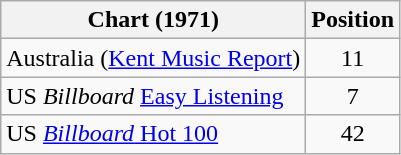<table class="wikitable">
<tr>
<th>Chart (1971)</th>
<th>Position</th>
</tr>
<tr>
<td>Australia (<a href='#'>Kent Music Report</a>)</td>
<td align="center">11</td>
</tr>
<tr>
<td align="left">US <em>Billboard</em> <a href='#'>Easy Listening</a></td>
<td align="center">7</td>
</tr>
<tr>
<td align="left">US <a href='#'><em>Billboard</em> Hot 100</a></td>
<td align="center">42</td>
</tr>
</table>
